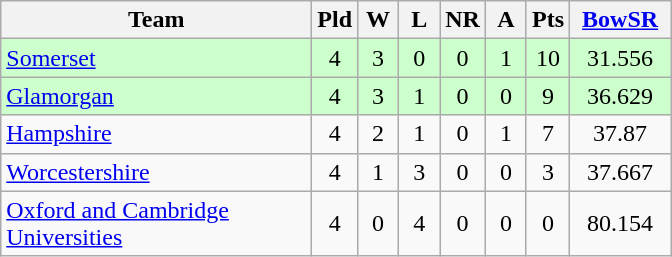<table class="wikitable" style="text-align:center">
<tr>
<th width=200>Team</th>
<th width=20>Pld</th>
<th width=20>W</th>
<th width=20>L</th>
<th width=20>NR</th>
<th width=20>A</th>
<th width=20>Pts</th>
<th width=60><a href='#'>BowSR</a></th>
</tr>
<tr bgcolor="#ccffcc">
<td align=left><a href='#'>Somerset</a></td>
<td>4</td>
<td>3</td>
<td>0</td>
<td>0</td>
<td>1</td>
<td>10</td>
<td>31.556</td>
</tr>
<tr bgcolor="#ccffcc">
<td align=left><a href='#'>Glamorgan</a></td>
<td>4</td>
<td>3</td>
<td>1</td>
<td>0</td>
<td>0</td>
<td>9</td>
<td>36.629</td>
</tr>
<tr>
<td align=left><a href='#'>Hampshire</a></td>
<td>4</td>
<td>2</td>
<td>1</td>
<td>0</td>
<td>1</td>
<td>7</td>
<td>37.87</td>
</tr>
<tr>
<td align=left><a href='#'>Worcestershire</a></td>
<td>4</td>
<td>1</td>
<td>3</td>
<td>0</td>
<td>0</td>
<td>3</td>
<td>37.667</td>
</tr>
<tr>
<td align=left><a href='#'>Oxford and Cambridge Universities</a></td>
<td>4</td>
<td>0</td>
<td>4</td>
<td>0</td>
<td>0</td>
<td>0</td>
<td>80.154</td>
</tr>
</table>
